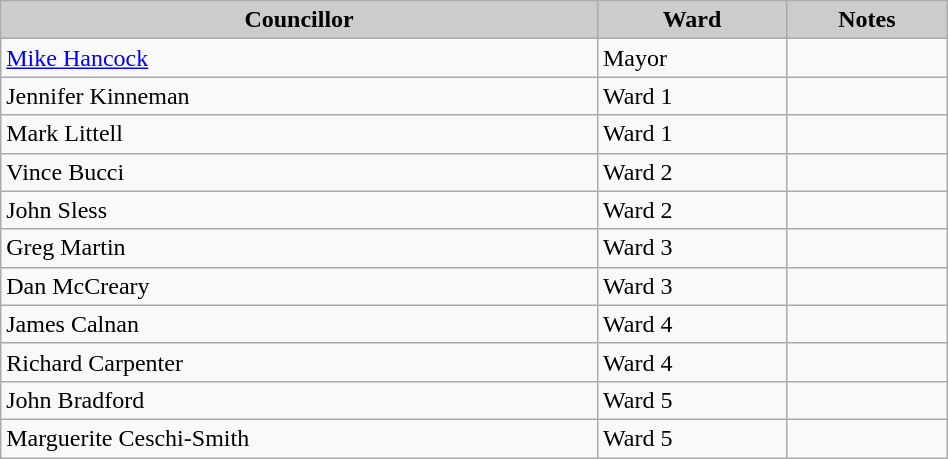<table class="wikitable" width=50%>
<tr>
<th style="background:#cccccc;"><strong>Councillor</strong></th>
<th style="background:#cccccc;"><strong>Ward</strong></th>
<th style="background:#cccccc;"><strong>Notes</strong></th>
</tr>
<tr>
<td><a href='#'>Mike Hancock</a></td>
<td>Mayor</td>
<td></td>
</tr>
<tr>
<td>Jennifer Kinneman</td>
<td>Ward 1</td>
<td></td>
</tr>
<tr>
<td>Mark Littell</td>
<td>Ward 1</td>
<td></td>
</tr>
<tr>
<td>Vince Bucci</td>
<td>Ward 2</td>
<td></td>
</tr>
<tr>
<td>John Sless</td>
<td>Ward 2</td>
<td></td>
</tr>
<tr>
<td>Greg Martin</td>
<td>Ward 3</td>
<td></td>
</tr>
<tr>
<td>Dan McCreary</td>
<td>Ward 3</td>
<td></td>
</tr>
<tr>
<td>James Calnan</td>
<td>Ward 4</td>
<td></td>
</tr>
<tr>
<td>Richard Carpenter</td>
<td>Ward 4</td>
<td></td>
</tr>
<tr>
<td>John Bradford</td>
<td>Ward 5</td>
<td></td>
</tr>
<tr>
<td>Marguerite Ceschi-Smith</td>
<td>Ward 5</td>
<td></td>
</tr>
</table>
